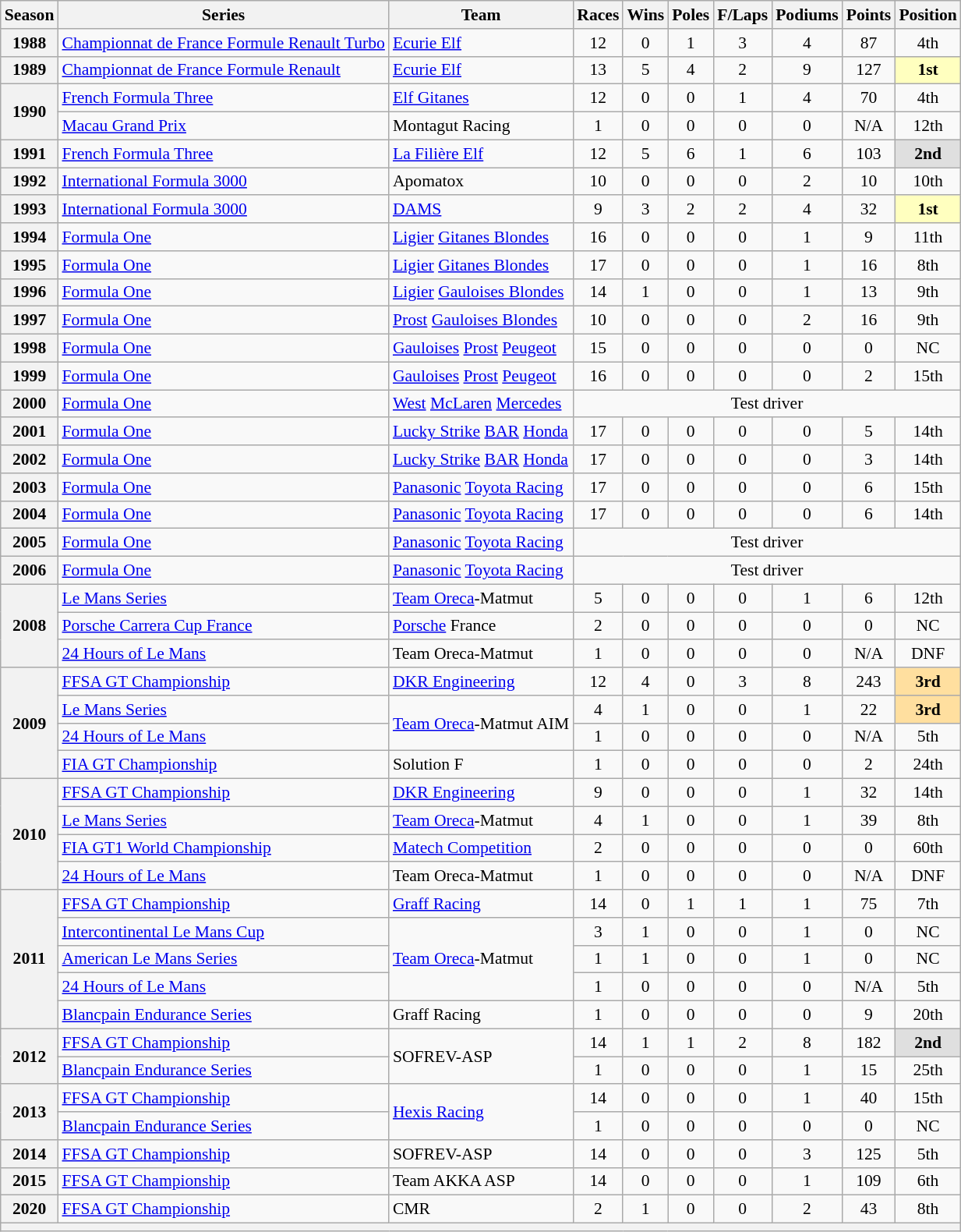<table class="wikitable" style="font-size: 90%; text-align:center">
<tr>
<th>Season</th>
<th>Series</th>
<th>Team</th>
<th>Races</th>
<th>Wins</th>
<th>Poles</th>
<th>F/Laps</th>
<th>Podiums</th>
<th>Points</th>
<th>Position</th>
</tr>
<tr>
<th>1988</th>
<td align=left><a href='#'>Championnat de France Formule Renault Turbo</a></td>
<td align=left><a href='#'>Ecurie Elf</a></td>
<td>12</td>
<td>0</td>
<td>1</td>
<td>3</td>
<td>4</td>
<td>87</td>
<td>4th</td>
</tr>
<tr>
<th>1989</th>
<td align=left><a href='#'>Championnat de France Formule Renault</a></td>
<td align=left><a href='#'>Ecurie Elf</a></td>
<td>13</td>
<td>5</td>
<td>4</td>
<td>2</td>
<td>9</td>
<td>127</td>
<td style="background:#FFFFBF"><strong>1st</strong></td>
</tr>
<tr>
<th rowspan=2>1990</th>
<td align=left><a href='#'>French Formula Three</a></td>
<td align=left><a href='#'>Elf Gitanes</a></td>
<td>12</td>
<td>0</td>
<td>0</td>
<td>1</td>
<td>4</td>
<td>70</td>
<td>4th</td>
</tr>
<tr>
<td align=left><a href='#'>Macau Grand Prix</a></td>
<td align=left>Montagut Racing</td>
<td>1</td>
<td>0</td>
<td>0</td>
<td>0</td>
<td>0</td>
<td>N/A</td>
<td>12th</td>
</tr>
<tr>
<th>1991</th>
<td align=left><a href='#'>French Formula Three</a></td>
<td align=left><a href='#'>La Filière Elf</a></td>
<td>12</td>
<td>5</td>
<td>6</td>
<td>1</td>
<td>6</td>
<td>103</td>
<td style="background:#DFDFDF"><strong>2nd</strong></td>
</tr>
<tr>
<th>1992</th>
<td align=left><a href='#'>International Formula 3000</a></td>
<td align=left>Apomatox</td>
<td>10</td>
<td>0</td>
<td>0</td>
<td>0</td>
<td>2</td>
<td>10</td>
<td>10th</td>
</tr>
<tr>
<th>1993</th>
<td align=left><a href='#'>International Formula 3000</a></td>
<td align=left><a href='#'>DAMS</a></td>
<td>9</td>
<td>3</td>
<td>2</td>
<td>2</td>
<td>4</td>
<td>32</td>
<td style="background:#FFFFBF"><strong>1st</strong></td>
</tr>
<tr>
<th>1994</th>
<td align=left><a href='#'>Formula One</a></td>
<td align=left><a href='#'>Ligier</a> <a href='#'>Gitanes Blondes</a></td>
<td>16</td>
<td>0</td>
<td>0</td>
<td>0</td>
<td>1</td>
<td>9</td>
<td>11th</td>
</tr>
<tr>
<th>1995</th>
<td align=left><a href='#'>Formula One</a></td>
<td align=left><a href='#'>Ligier</a> <a href='#'>Gitanes Blondes</a></td>
<td>17</td>
<td>0</td>
<td>0</td>
<td>0</td>
<td>1</td>
<td>16</td>
<td>8th</td>
</tr>
<tr>
<th>1996</th>
<td align=left><a href='#'>Formula One</a></td>
<td align=left><a href='#'>Ligier</a> <a href='#'>Gauloises Blondes</a></td>
<td>14</td>
<td>1</td>
<td>0</td>
<td>0</td>
<td>1</td>
<td>13</td>
<td>9th</td>
</tr>
<tr>
<th>1997</th>
<td align=left><a href='#'>Formula One</a></td>
<td align=left><a href='#'>Prost</a> <a href='#'>Gauloises Blondes</a></td>
<td>10</td>
<td>0</td>
<td>0</td>
<td>0</td>
<td>2</td>
<td>16</td>
<td>9th</td>
</tr>
<tr>
<th>1998</th>
<td align=left><a href='#'>Formula One</a></td>
<td align=left><a href='#'>Gauloises</a> <a href='#'>Prost</a> <a href='#'>Peugeot</a></td>
<td>15</td>
<td>0</td>
<td>0</td>
<td>0</td>
<td>0</td>
<td>0</td>
<td>NC</td>
</tr>
<tr>
<th>1999</th>
<td align=left><a href='#'>Formula One</a></td>
<td align=left><a href='#'>Gauloises</a> <a href='#'>Prost</a> <a href='#'>Peugeot</a></td>
<td>16</td>
<td>0</td>
<td>0</td>
<td>0</td>
<td>0</td>
<td>2</td>
<td>15th</td>
</tr>
<tr>
<th>2000</th>
<td align=left><a href='#'>Formula One</a></td>
<td align=left><a href='#'>West</a> <a href='#'>McLaren</a> <a href='#'>Mercedes</a></td>
<td align=center colspan=7>Test driver</td>
</tr>
<tr>
<th>2001</th>
<td align=left><a href='#'>Formula One</a></td>
<td align=left><a href='#'>Lucky Strike</a> <a href='#'>BAR</a> <a href='#'>Honda</a></td>
<td>17</td>
<td>0</td>
<td>0</td>
<td>0</td>
<td>0</td>
<td>5</td>
<td>14th</td>
</tr>
<tr>
<th>2002</th>
<td align=left><a href='#'>Formula One</a></td>
<td align=left><a href='#'>Lucky Strike</a> <a href='#'>BAR</a> <a href='#'>Honda</a></td>
<td>17</td>
<td>0</td>
<td>0</td>
<td>0</td>
<td>0</td>
<td>3</td>
<td>14th</td>
</tr>
<tr>
<th>2003</th>
<td align=left><a href='#'>Formula One</a></td>
<td align=left><a href='#'>Panasonic</a> <a href='#'>Toyota Racing</a></td>
<td>17</td>
<td>0</td>
<td>0</td>
<td>0</td>
<td>0</td>
<td>6</td>
<td>15th</td>
</tr>
<tr>
<th>2004</th>
<td align=left><a href='#'>Formula One</a></td>
<td align=left><a href='#'>Panasonic</a> <a href='#'>Toyota Racing</a></td>
<td>17</td>
<td>0</td>
<td>0</td>
<td>0</td>
<td>0</td>
<td>6</td>
<td>14th</td>
</tr>
<tr>
<th>2005</th>
<td align=left><a href='#'>Formula One</a></td>
<td align=left><a href='#'>Panasonic</a> <a href='#'>Toyota Racing</a></td>
<td align=center colspan=7>Test driver</td>
</tr>
<tr>
<th>2006</th>
<td align=left><a href='#'>Formula One</a></td>
<td align=left><a href='#'>Panasonic</a> <a href='#'>Toyota Racing</a></td>
<td align=center colspan=7>Test driver</td>
</tr>
<tr>
<th rowspan=3>2008</th>
<td align=left><a href='#'>Le Mans Series</a></td>
<td align=left><a href='#'>Team Oreca</a>-Matmut</td>
<td>5</td>
<td>0</td>
<td>0</td>
<td>0</td>
<td>1</td>
<td>6</td>
<td>12th</td>
</tr>
<tr>
<td align=left><a href='#'>Porsche Carrera Cup France</a></td>
<td align=left><a href='#'>Porsche</a> France</td>
<td>2</td>
<td>0</td>
<td>0</td>
<td>0</td>
<td>0</td>
<td>0</td>
<td>NC</td>
</tr>
<tr>
<td align=left><a href='#'>24 Hours of Le Mans</a></td>
<td align=left>Team Oreca-Matmut</td>
<td>1</td>
<td>0</td>
<td>0</td>
<td>0</td>
<td>0</td>
<td>N/A</td>
<td>DNF</td>
</tr>
<tr>
<th rowspan=4>2009</th>
<td align=left><a href='#'>FFSA GT Championship</a></td>
<td align=left><a href='#'>DKR Engineering</a></td>
<td>12</td>
<td>4</td>
<td>0</td>
<td>3</td>
<td>8</td>
<td>243</td>
<td style="background:#FFDF9F"><strong>3rd</strong></td>
</tr>
<tr>
<td align=left><a href='#'>Le Mans Series</a></td>
<td rowspan="2" style="text-align:left"><a href='#'>Team Oreca</a>-Matmut AIM</td>
<td>4</td>
<td>1</td>
<td>0</td>
<td>0</td>
<td>1</td>
<td>22</td>
<td style="background:#FFDF9F"><strong>3rd</strong></td>
</tr>
<tr>
<td align=left><a href='#'>24 Hours of Le Mans</a></td>
<td>1</td>
<td>0</td>
<td>0</td>
<td>0</td>
<td>0</td>
<td>N/A</td>
<td>5th</td>
</tr>
<tr>
<td align=left><a href='#'>FIA GT Championship</a></td>
<td align=left>Solution F</td>
<td>1</td>
<td>0</td>
<td>0</td>
<td>0</td>
<td>0</td>
<td>2</td>
<td>24th</td>
</tr>
<tr>
<th rowspan=4>2010</th>
<td align=left><a href='#'>FFSA GT Championship</a></td>
<td align=left><a href='#'>DKR Engineering</a></td>
<td>9</td>
<td>0</td>
<td>0</td>
<td>0</td>
<td>1</td>
<td>32</td>
<td>14th</td>
</tr>
<tr>
<td align=left><a href='#'>Le Mans Series</a></td>
<td align=left><a href='#'>Team Oreca</a>-Matmut</td>
<td>4</td>
<td>1</td>
<td>0</td>
<td>0</td>
<td>1</td>
<td>39</td>
<td>8th</td>
</tr>
<tr>
<td align=left><a href='#'>FIA GT1 World Championship</a></td>
<td align=left><a href='#'>Matech Competition</a></td>
<td>2</td>
<td>0</td>
<td>0</td>
<td>0</td>
<td>0</td>
<td>0</td>
<td>60th</td>
</tr>
<tr>
<td align=left><a href='#'>24 Hours of Le Mans</a></td>
<td align=left>Team Oreca-Matmut</td>
<td>1</td>
<td>0</td>
<td>0</td>
<td>0</td>
<td>0</td>
<td>N/A</td>
<td>DNF</td>
</tr>
<tr>
<th rowspan=5>2011</th>
<td align=left><a href='#'>FFSA GT Championship</a></td>
<td align=left><a href='#'>Graff Racing</a></td>
<td>14</td>
<td>0</td>
<td>1</td>
<td>1</td>
<td>1</td>
<td>75</td>
<td>7th</td>
</tr>
<tr>
<td align=left><a href='#'>Intercontinental Le Mans Cup</a></td>
<td rowspan="3" style="text-align:left"><a href='#'>Team Oreca</a>-Matmut</td>
<td>3</td>
<td>1</td>
<td>0</td>
<td>0</td>
<td>1</td>
<td>0</td>
<td>NC</td>
</tr>
<tr>
<td align=left><a href='#'>American Le Mans Series</a></td>
<td>1</td>
<td>1</td>
<td>0</td>
<td>0</td>
<td>1</td>
<td>0</td>
<td>NC</td>
</tr>
<tr>
<td align=left><a href='#'>24 Hours of Le Mans</a></td>
<td>1</td>
<td>0</td>
<td>0</td>
<td>0</td>
<td>0</td>
<td>N/A</td>
<td>5th</td>
</tr>
<tr>
<td align=left><a href='#'>Blancpain Endurance Series</a></td>
<td align=left>Graff Racing</td>
<td>1</td>
<td>0</td>
<td>0</td>
<td>0</td>
<td>0</td>
<td>9</td>
<td>20th</td>
</tr>
<tr>
<th rowspan=2>2012</th>
<td align=left><a href='#'>FFSA GT Championship</a></td>
<td rowspan="2" style="text-align:left">SOFREV-ASP</td>
<td>14</td>
<td>1</td>
<td>1</td>
<td>2</td>
<td>8</td>
<td>182</td>
<td style="background:#DFDFDF"><strong>2nd</strong></td>
</tr>
<tr>
<td align=left><a href='#'>Blancpain Endurance Series</a></td>
<td>1</td>
<td>0</td>
<td>0</td>
<td>0</td>
<td>1</td>
<td>15</td>
<td>25th</td>
</tr>
<tr>
<th rowspan=2>2013</th>
<td align=left><a href='#'>FFSA GT Championship</a></td>
<td rowspan="2" style="text-align:left"><a href='#'>Hexis Racing</a></td>
<td>14</td>
<td>0</td>
<td>0</td>
<td>0</td>
<td>1</td>
<td>40</td>
<td>15th</td>
</tr>
<tr>
<td align=left><a href='#'>Blancpain Endurance Series</a></td>
<td>1</td>
<td>0</td>
<td>0</td>
<td>0</td>
<td>0</td>
<td>0</td>
<td>NC</td>
</tr>
<tr>
<th>2014</th>
<td align=left><a href='#'>FFSA GT Championship</a></td>
<td align=left>SOFREV-ASP</td>
<td>14</td>
<td>0</td>
<td>0</td>
<td>0</td>
<td>3</td>
<td>125</td>
<td>5th</td>
</tr>
<tr>
<th>2015</th>
<td align=left><a href='#'>FFSA GT Championship</a></td>
<td align=left>Team AKKA ASP</td>
<td>14</td>
<td>0</td>
<td>0</td>
<td>0</td>
<td>1</td>
<td>109</td>
<td>6th</td>
</tr>
<tr>
<th>2020</th>
<td align=left><a href='#'>FFSA GT Championship</a></td>
<td align=left>CMR</td>
<td>2</td>
<td>1</td>
<td>0</td>
<td>0</td>
<td>2</td>
<td>43</td>
<td>8th</td>
</tr>
<tr>
<th colspan="10"></th>
</tr>
</table>
